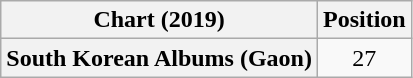<table class="wikitable plainrowheaders" style="text-align:center">
<tr>
<th scope="col">Chart (2019)</th>
<th scope="col">Position</th>
</tr>
<tr>
<th scope="row">South Korean Albums (Gaon)</th>
<td>27</td>
</tr>
</table>
